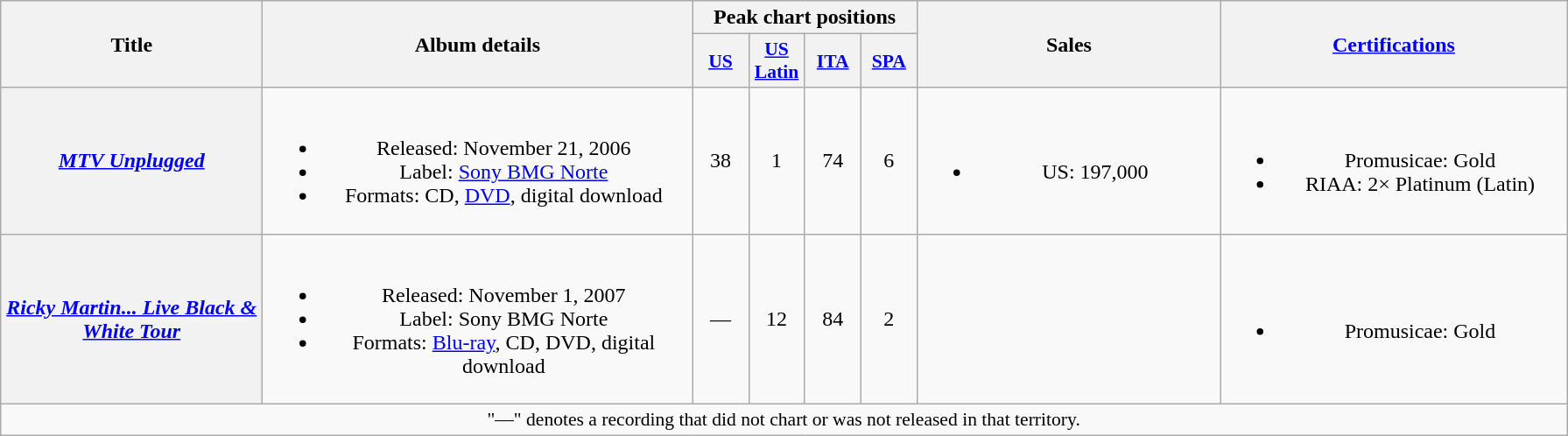<table class="wikitable plainrowheaders" style="text-align:center;">
<tr>
<th scope="col" rowspan="2" style="width:12em;">Title</th>
<th scope="col" rowspan="2" style="width:20em;">Album details</th>
<th colspan="4" scope="col">Peak chart positions</th>
<th scope="col" rowspan="2" style="width:14em;">Sales</th>
<th scope="col" rowspan="2" style="width:16em;"><a href='#'>Certifications</a></th>
</tr>
<tr>
<th scope="col" style="width:2.5em;font-size:90%;"><a href='#'>US</a><br></th>
<th scope="col" style="width:2.5em;font-size:90%;"><a href='#'>US <br> Latin</a><br></th>
<th scope="col" style="width:2.5em;font-size:90%;"><a href='#'>ITA</a><br></th>
<th scope="col" style="width:2.5em;font-size:90%;"><a href='#'>SPA</a><br></th>
</tr>
<tr>
<th scope="row"><em><a href='#'>MTV Unplugged</a></em></th>
<td><br><ul><li>Released: November 21, 2006 </li><li>Label: <a href='#'>Sony BMG Norte</a></li><li>Formats: CD, <a href='#'>DVD</a>, digital download</li></ul></td>
<td>38</td>
<td>1</td>
<td>74</td>
<td>6</td>
<td><br><ul><li>US: 197,000</li></ul></td>
<td><br><ul><li>Promusicae: Gold</li><li>RIAA: 2× Platinum (Latin)</li></ul></td>
</tr>
<tr>
<th scope="row"><em><a href='#'>Ricky Martin... Live Black & White Tour</a></em></th>
<td><br><ul><li>Released: November 1, 2007 </li><li>Label: Sony BMG Norte</li><li>Formats: <a href='#'>Blu-ray</a>, CD, DVD, digital download</li></ul></td>
<td>—</td>
<td>12</td>
<td>84</td>
<td>2</td>
<td></td>
<td><br><ul><li>Promusicae: Gold</li></ul></td>
</tr>
<tr>
<td colspan="8" style="font-size:90%">"—" denotes a recording that did not chart or was not released in that territory.</td>
</tr>
</table>
